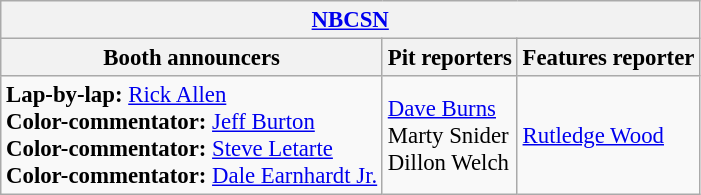<table class="wikitable" style="font-size: 95%">
<tr>
<th colspan="3"><a href='#'>NBCSN</a></th>
</tr>
<tr>
<th>Booth announcers</th>
<th>Pit reporters</th>
<th>Features reporter</th>
</tr>
<tr>
<td><strong>Lap-by-lap:</strong> <a href='#'>Rick Allen</a><br><strong>Color-commentator:</strong> <a href='#'>Jeff Burton</a><br><strong>Color-commentator:</strong> <a href='#'>Steve Letarte</a><br><strong>Color-commentator:</strong> <a href='#'>Dale Earnhardt Jr.</a></td>
<td><a href='#'>Dave Burns</a><br>Marty Snider<br>Dillon Welch</td>
<td><a href='#'>Rutledge Wood</a></td>
</tr>
</table>
